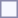<table style="border:1px solid #8888aa; background-color:#f7f8ff; padding:5px; font-size:95%; margin: 0px 12px 12px 0px;">
</table>
